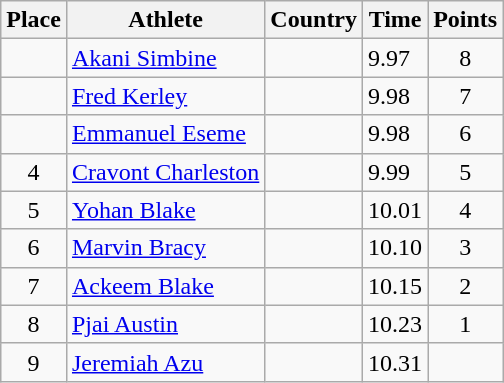<table class="wikitable">
<tr>
<th>Place</th>
<th>Athlete</th>
<th>Country</th>
<th>Time</th>
<th>Points</th>
</tr>
<tr>
<td align=center></td>
<td><a href='#'>Akani Simbine</a></td>
<td></td>
<td>9.97</td>
<td align=center>8</td>
</tr>
<tr>
<td align=center></td>
<td><a href='#'>Fred Kerley</a></td>
<td></td>
<td>9.98</td>
<td align=center>7</td>
</tr>
<tr>
<td align=center></td>
<td><a href='#'>Emmanuel Eseme</a></td>
<td></td>
<td>9.98</td>
<td align=center>6</td>
</tr>
<tr>
<td align=center>4</td>
<td><a href='#'>Cravont Charleston</a></td>
<td></td>
<td>9.99</td>
<td align=center>5</td>
</tr>
<tr>
<td align=center>5</td>
<td><a href='#'>Yohan Blake</a></td>
<td></td>
<td>10.01</td>
<td align=center>4</td>
</tr>
<tr>
<td align=center>6</td>
<td><a href='#'>Marvin Bracy</a></td>
<td></td>
<td>10.10</td>
<td align=center>3</td>
</tr>
<tr>
<td align=center>7</td>
<td><a href='#'>Ackeem Blake</a></td>
<td></td>
<td>10.15</td>
<td align=center>2</td>
</tr>
<tr>
<td align=center>8</td>
<td><a href='#'>Pjai Austin</a></td>
<td></td>
<td>10.23</td>
<td align=center>1</td>
</tr>
<tr>
<td align=center>9</td>
<td><a href='#'>Jeremiah Azu</a></td>
<td></td>
<td>10.31</td>
<td align=center></td>
</tr>
</table>
